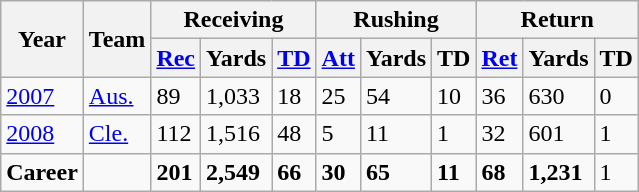<table class="wikitable">
<tr>
<th rowspan=2>Year</th>
<th rowspan=2>Team</th>
<th colspan=3>Receiving</th>
<th colspan=3>Rushing</th>
<th Colspan=3>Return</th>
</tr>
<tr>
<th><a href='#'>Rec</a></th>
<th>Yards</th>
<th><a href='#'>TD</a></th>
<th><a href='#'>Att</a></th>
<th>Yards</th>
<th>TD</th>
<th><a href='#'>Ret</a></th>
<th>Yards</th>
<th>TD</th>
</tr>
<tr>
<td><a href='#'>2007</a></td>
<td><a href='#'>Aus.</a></td>
<td>89</td>
<td>1,033</td>
<td>18</td>
<td>25</td>
<td>54</td>
<td>10</td>
<td>36</td>
<td>630</td>
<td>0</td>
</tr>
<tr>
<td><a href='#'>2008</a></td>
<td><a href='#'>Cle.</a></td>
<td>112</td>
<td>1,516</td>
<td>48</td>
<td>5</td>
<td>11</td>
<td>1</td>
<td>32</td>
<td>601</td>
<td>1</td>
</tr>
<tr>
<td><strong>Career</strong></td>
<td></td>
<td><strong>201</strong></td>
<td><strong>2,549</strong></td>
<td><strong>66</strong></td>
<td><strong>30</strong></td>
<td><strong>65</strong></td>
<td><strong>11</strong></td>
<td><strong>68</strong></td>
<td><strong>1,231</strong></td>
<td>1</td>
</tr>
</table>
